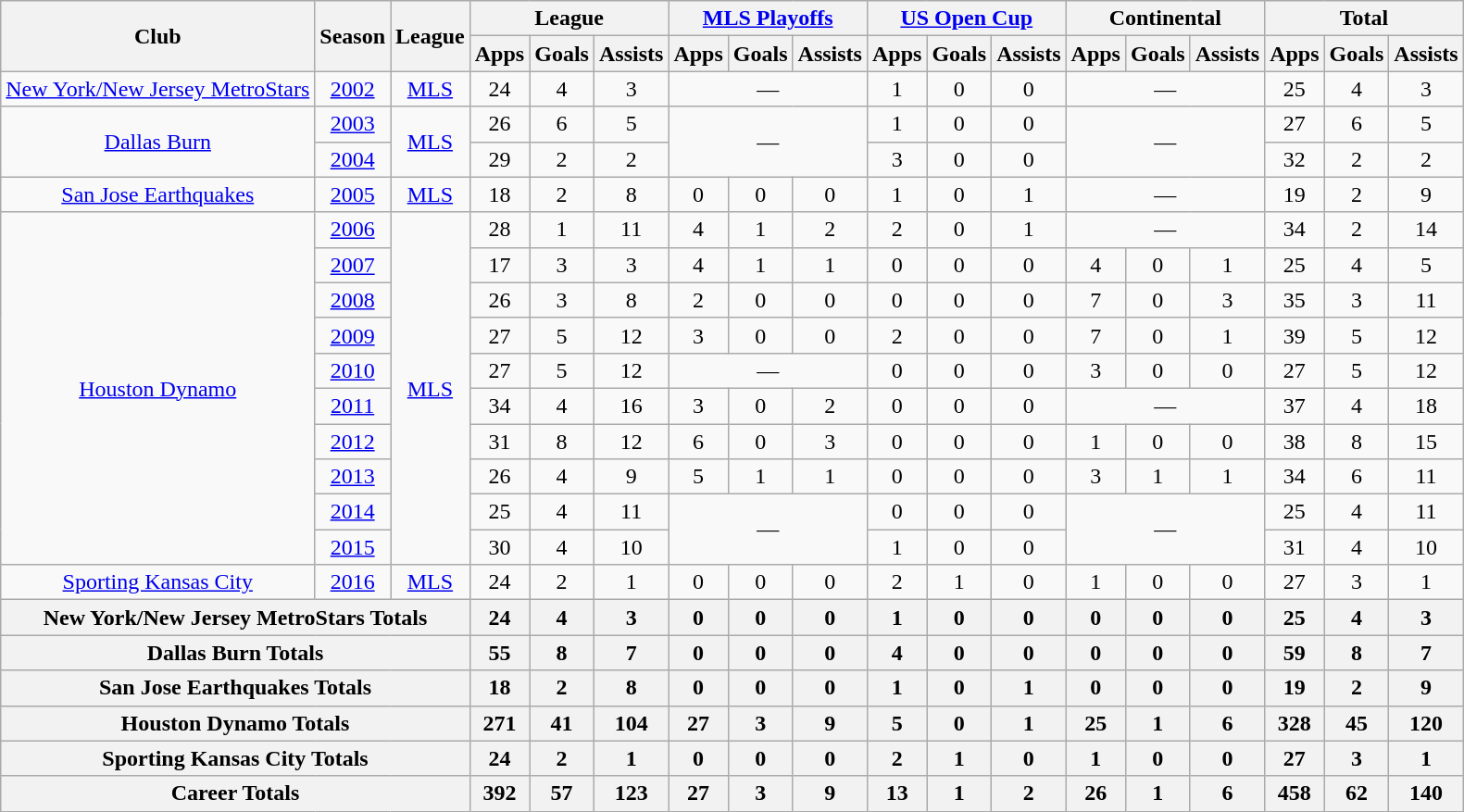<table class="wikitable" style="text-align:center">
<tr>
<th rowspan="2">Club</th>
<th rowspan="2">Season</th>
<th rowspan="2">League</th>
<th colspan="3">League</th>
<th colspan="3"><a href='#'>MLS Playoffs</a></th>
<th colspan="3"><a href='#'>US Open Cup</a></th>
<th colspan="3">Continental</th>
<th colspan="3">Total</th>
</tr>
<tr>
<th>Apps</th>
<th>Goals</th>
<th>Assists</th>
<th>Apps</th>
<th>Goals</th>
<th>Assists</th>
<th>Apps</th>
<th>Goals</th>
<th>Assists</th>
<th>Apps</th>
<th>Goals</th>
<th>Assists</th>
<th>Apps</th>
<th>Goals</th>
<th>Assists</th>
</tr>
<tr>
<td><a href='#'>New York/New Jersey MetroStars</a></td>
<td><a href='#'>2002</a></td>
<td><a href='#'>MLS</a></td>
<td>24</td>
<td>4</td>
<td>3</td>
<td colspan="3">—</td>
<td>1</td>
<td>0</td>
<td>0</td>
<td colspan="3">—</td>
<td>25</td>
<td>4</td>
<td>3</td>
</tr>
<tr>
<td rowspan="2"><a href='#'>Dallas Burn</a></td>
<td><a href='#'>2003</a></td>
<td rowspan="2"><a href='#'>MLS</a></td>
<td>26</td>
<td>6</td>
<td>5</td>
<td colspan="3" rowspan="2">—</td>
<td>1</td>
<td>0</td>
<td>0</td>
<td colspan="3" rowspan="2">—</td>
<td>27</td>
<td>6</td>
<td>5</td>
</tr>
<tr>
<td><a href='#'>2004</a></td>
<td>29</td>
<td>2</td>
<td>2</td>
<td>3</td>
<td>0</td>
<td>0</td>
<td>32</td>
<td>2</td>
<td>2</td>
</tr>
<tr>
<td><a href='#'>San Jose Earthquakes</a></td>
<td><a href='#'>2005</a></td>
<td><a href='#'>MLS</a></td>
<td>18</td>
<td>2</td>
<td>8</td>
<td>0</td>
<td>0</td>
<td>0</td>
<td>1</td>
<td>0</td>
<td>1</td>
<td colspan="3">—</td>
<td>19</td>
<td>2</td>
<td>9</td>
</tr>
<tr>
<td rowspan="10"><a href='#'>Houston Dynamo</a></td>
<td><a href='#'>2006</a></td>
<td rowspan="10"><a href='#'>MLS</a></td>
<td>28</td>
<td>1</td>
<td>11</td>
<td>4</td>
<td>1</td>
<td>2</td>
<td>2</td>
<td>0</td>
<td>1</td>
<td colspan="3">—</td>
<td>34</td>
<td>2</td>
<td>14</td>
</tr>
<tr>
<td><a href='#'>2007</a></td>
<td>17</td>
<td>3</td>
<td>3</td>
<td>4</td>
<td>1</td>
<td>1</td>
<td>0</td>
<td>0</td>
<td>0</td>
<td>4</td>
<td>0</td>
<td>1</td>
<td>25</td>
<td>4</td>
<td>5</td>
</tr>
<tr>
<td><a href='#'>2008</a></td>
<td>26</td>
<td>3</td>
<td>8</td>
<td>2</td>
<td>0</td>
<td>0</td>
<td>0</td>
<td>0</td>
<td>0</td>
<td>7</td>
<td>0</td>
<td>3</td>
<td>35</td>
<td>3</td>
<td>11</td>
</tr>
<tr>
<td><a href='#'>2009</a></td>
<td>27</td>
<td>5</td>
<td>12</td>
<td>3</td>
<td>0</td>
<td>0</td>
<td>2</td>
<td>0</td>
<td>0</td>
<td>7</td>
<td>0</td>
<td>1</td>
<td>39</td>
<td>5</td>
<td>12</td>
</tr>
<tr>
<td><a href='#'>2010</a></td>
<td>27</td>
<td>5</td>
<td>12</td>
<td colspan="3">—</td>
<td>0</td>
<td>0</td>
<td>0</td>
<td>3</td>
<td>0</td>
<td>0</td>
<td>27</td>
<td>5</td>
<td>12</td>
</tr>
<tr>
<td><a href='#'>2011</a></td>
<td>34</td>
<td>4</td>
<td>16</td>
<td>3</td>
<td>0</td>
<td>2</td>
<td>0</td>
<td>0</td>
<td>0</td>
<td colspan="3">—</td>
<td>37</td>
<td>4</td>
<td>18</td>
</tr>
<tr>
<td><a href='#'>2012</a></td>
<td>31</td>
<td>8</td>
<td>12</td>
<td>6</td>
<td>0</td>
<td>3</td>
<td>0</td>
<td>0</td>
<td>0</td>
<td>1</td>
<td>0</td>
<td>0</td>
<td>38</td>
<td>8</td>
<td>15</td>
</tr>
<tr>
<td><a href='#'>2013</a></td>
<td>26</td>
<td>4</td>
<td>9</td>
<td>5</td>
<td>1</td>
<td>1</td>
<td>0</td>
<td>0</td>
<td>0</td>
<td>3</td>
<td>1</td>
<td>1</td>
<td>34</td>
<td>6</td>
<td>11</td>
</tr>
<tr>
<td><a href='#'>2014</a></td>
<td>25</td>
<td>4</td>
<td>11</td>
<td colspan="3" rowspan="2">—</td>
<td>0</td>
<td>0</td>
<td>0</td>
<td colspan="3" rowspan="2">—</td>
<td>25</td>
<td>4</td>
<td>11</td>
</tr>
<tr>
<td><a href='#'>2015</a></td>
<td>30</td>
<td>4</td>
<td>10</td>
<td>1</td>
<td>0</td>
<td>0</td>
<td>31</td>
<td>4</td>
<td>10</td>
</tr>
<tr>
<td><a href='#'>Sporting Kansas City</a></td>
<td><a href='#'>2016</a></td>
<td><a href='#'>MLS</a></td>
<td>24</td>
<td>2</td>
<td>1</td>
<td>0</td>
<td>0</td>
<td>0</td>
<td>2</td>
<td>1</td>
<td>0</td>
<td>1</td>
<td>0</td>
<td>0</td>
<td>27</td>
<td>3</td>
<td>1</td>
</tr>
<tr>
<th colspan="3">New York/New Jersey MetroStars Totals</th>
<th>24</th>
<th>4</th>
<th>3</th>
<th>0</th>
<th>0</th>
<th>0</th>
<th>1</th>
<th>0</th>
<th>0</th>
<th>0</th>
<th>0</th>
<th>0</th>
<th>25</th>
<th>4</th>
<th>3</th>
</tr>
<tr>
<th colspan="3">Dallas Burn Totals</th>
<th>55</th>
<th>8</th>
<th>7</th>
<th>0</th>
<th>0</th>
<th>0</th>
<th>4</th>
<th>0</th>
<th>0</th>
<th>0</th>
<th>0</th>
<th>0</th>
<th>59</th>
<th>8</th>
<th>7</th>
</tr>
<tr>
<th colspan="3">San Jose Earthquakes Totals</th>
<th>18</th>
<th>2</th>
<th>8</th>
<th>0</th>
<th>0</th>
<th>0</th>
<th>1</th>
<th>0</th>
<th>1</th>
<th>0</th>
<th>0</th>
<th>0</th>
<th>19</th>
<th>2</th>
<th>9</th>
</tr>
<tr>
<th colspan="3">Houston Dynamo Totals</th>
<th>271</th>
<th>41</th>
<th>104</th>
<th>27</th>
<th>3</th>
<th>9</th>
<th>5</th>
<th>0</th>
<th>1</th>
<th>25</th>
<th>1</th>
<th>6</th>
<th>328</th>
<th>45</th>
<th>120</th>
</tr>
<tr>
<th colspan="3">Sporting Kansas City Totals</th>
<th>24</th>
<th>2</th>
<th>1</th>
<th>0</th>
<th>0</th>
<th>0</th>
<th>2</th>
<th>1</th>
<th>0</th>
<th>1</th>
<th>0</th>
<th>0</th>
<th>27</th>
<th>3</th>
<th>1</th>
</tr>
<tr>
<th colspan="3">Career Totals</th>
<th>392</th>
<th>57</th>
<th>123</th>
<th>27</th>
<th>3</th>
<th>9</th>
<th>13</th>
<th>1</th>
<th>2</th>
<th>26</th>
<th>1</th>
<th>6</th>
<th>458</th>
<th>62</th>
<th>140</th>
</tr>
</table>
